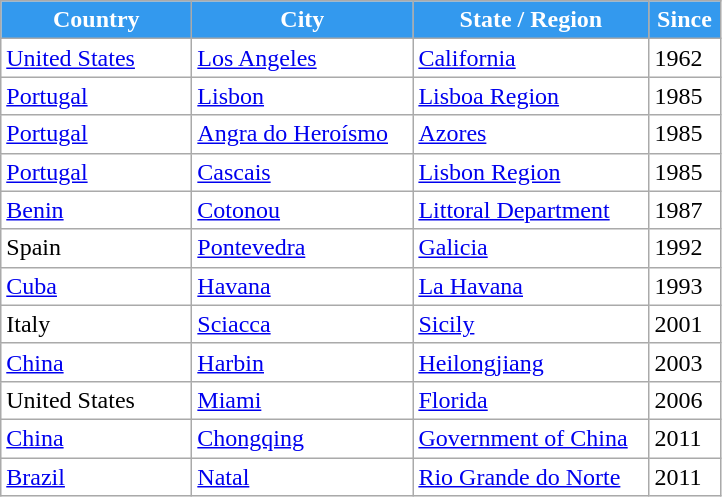<table class="wikitable" "text-align:left;font-size:100%;"|>
<tr>
<th style="background:#39e; color:white; height:17px; width:120px;">Country</th>
<th ! style="background:#39e; color:white; width:140px;">City</th>
<th ! style="background:#39e; color:white; width:150px;">State / Region</th>
<th ! style="background:#39e; color:white; width:40px;">Since</th>
</tr>
<tr style="color:black; background:white;">
<td ! !> <a href='#'>United States</a></td>
<td ! !> <a href='#'>Los Angeles</a></td>
<td ! !> <a href='#'>California</a></td>
<td ! !>1962</td>
</tr>
<tr style="color:black; background:white;">
<td ! !> <a href='#'>Portugal</a></td>
<td ! !> <a href='#'>Lisbon</a></td>
<td ! !> <a href='#'>Lisboa Region</a></td>
<td ! !>1985</td>
</tr>
<tr style="color:black; background:white;">
<td ! !> <a href='#'>Portugal</a></td>
<td ! !> <a href='#'>Angra do Heroísmo</a></td>
<td ! !> <a href='#'>Azores</a></td>
<td ! !>1985</td>
</tr>
<tr style="color:black; background:white;">
<td ! !> <a href='#'>Portugal</a></td>
<td ! !> <a href='#'>Cascais</a></td>
<td ! !> <a href='#'>Lisbon Region</a></td>
<td ! !>1985</td>
</tr>
<tr style="color:black; background:white;">
<td ! !> <a href='#'>Benin</a></td>
<td ! !> <a href='#'>Cotonou</a></td>
<td ! !> <a href='#'>Littoral Department</a></td>
<td ! !>1987</td>
</tr>
<tr style="color:black; background:white;">
<td ! !> Spain</td>
<td ! !> <a href='#'>Pontevedra</a></td>
<td ! !> <a href='#'>Galicia</a></td>
<td ! !>1992</td>
</tr>
<tr style="color:black; background:white;">
<td ! !> <a href='#'>Cuba</a></td>
<td ! !> <a href='#'>Havana</a></td>
<td ! !> <a href='#'>La Havana</a></td>
<td ! !>1993</td>
</tr>
<tr style="color:black; background:white;">
<td ! !> Italy</td>
<td ! !><a href='#'>Sciacca</a></td>
<td ! !> <a href='#'>Sicily</a></td>
<td ! !>2001</td>
</tr>
<tr style="color:black; background:white;">
<td ! !> <a href='#'>China</a></td>
<td ! !><a href='#'>Harbin</a></td>
<td ! !> <a href='#'>Heilongjiang</a></td>
<td ! !>2003</td>
</tr>
<tr style="color:black; background:white;">
<td ! !> United States</td>
<td ! !> <a href='#'>Miami</a></td>
<td ! !> <a href='#'>Florida</a></td>
<td ! !>2006</td>
</tr>
<tr style="color:black; background:white;">
<td ! !> <a href='#'>China</a></td>
<td ! !> <a href='#'>Chongqing</a></td>
<td ! !> <a href='#'>Government of China</a></td>
<td ! !>2011</td>
</tr>
<tr style="color:black; background:white;">
<td ! !> <a href='#'>Brazil</a></td>
<td ! !> <a href='#'>Natal</a></td>
<td ! !> <a href='#'>Rio Grande do Norte</a></td>
<td ! !>2011</td>
</tr>
</table>
